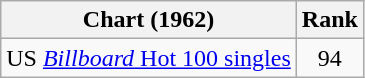<table class="wikitable">
<tr>
<th>Chart (1962)</th>
<th>Rank</th>
</tr>
<tr>
<td>US <a href='#'><em>Billboard</em> Hot 100 singles</a></td>
<td align="center">94</td>
</tr>
</table>
